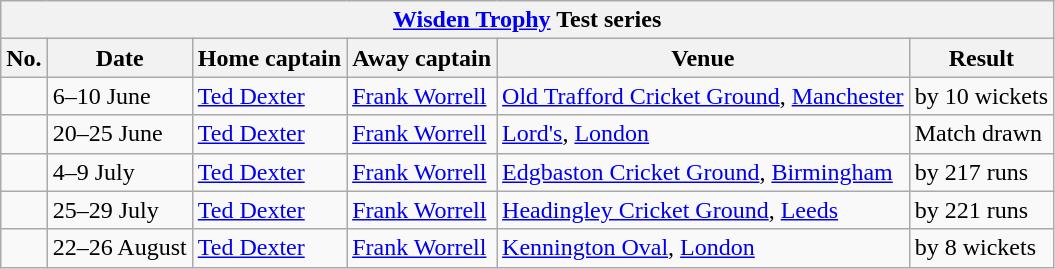<table class="wikitable">
<tr>
<th colspan="9"><a href='#'>Wisden Trophy</a> Test series</th>
</tr>
<tr>
<th>No.</th>
<th>Date</th>
<th>Home captain</th>
<th>Away captain</th>
<th>Venue</th>
<th>Result</th>
</tr>
<tr>
<td></td>
<td>6–10 June</td>
<td><a href='#'>Ted Dexter</a></td>
<td><a href='#'>Frank Worrell</a></td>
<td><a href='#'>Old Trafford Cricket Ground</a>, <a href='#'>Manchester</a></td>
<td> by 10 wickets</td>
</tr>
<tr>
<td></td>
<td>20–25 June</td>
<td><a href='#'>Ted Dexter</a></td>
<td><a href='#'>Frank Worrell</a></td>
<td><a href='#'>Lord's</a>, <a href='#'>London</a></td>
<td>Match drawn</td>
</tr>
<tr>
<td></td>
<td>4–9 July</td>
<td><a href='#'>Ted Dexter</a></td>
<td><a href='#'>Frank Worrell</a></td>
<td><a href='#'>Edgbaston Cricket Ground</a>, <a href='#'>Birmingham</a></td>
<td> by 217 runs</td>
</tr>
<tr>
<td></td>
<td>25–29 July</td>
<td><a href='#'>Ted Dexter</a></td>
<td><a href='#'>Frank Worrell</a></td>
<td><a href='#'>Headingley Cricket Ground</a>, <a href='#'>Leeds</a></td>
<td> by 221 runs</td>
</tr>
<tr>
<td></td>
<td>22–26 August</td>
<td><a href='#'>Ted Dexter</a></td>
<td><a href='#'>Frank Worrell</a></td>
<td><a href='#'>Kennington Oval</a>, <a href='#'>London</a></td>
<td> by 8 wickets</td>
</tr>
</table>
